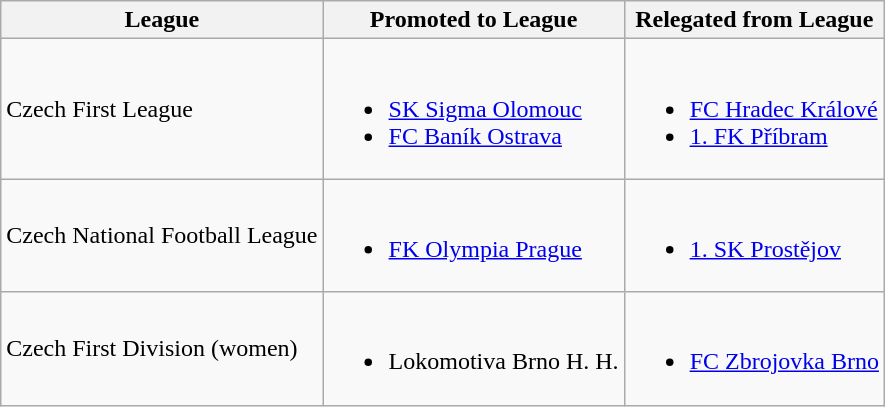<table class="wikitable">
<tr>
<th>League</th>
<th>Promoted to League</th>
<th>Relegated from League</th>
</tr>
<tr>
<td>Czech First League</td>
<td><br><ul><li><a href='#'>SK Sigma Olomouc</a></li><li><a href='#'>FC Baník Ostrava</a></li></ul></td>
<td><br><ul><li><a href='#'>FC Hradec Králové</a></li><li><a href='#'>1. FK Příbram</a></li></ul></td>
</tr>
<tr>
<td>Czech National Football League</td>
<td><br><ul><li><a href='#'>FK Olympia Prague</a></li></ul></td>
<td><br><ul><li><a href='#'>1. SK Prostějov</a></li></ul></td>
</tr>
<tr>
<td>Czech First Division (women)</td>
<td><br><ul><li>Lokomotiva Brno H. H.</li></ul></td>
<td><br><ul><li><a href='#'>FC Zbrojovka Brno</a></li></ul></td>
</tr>
</table>
